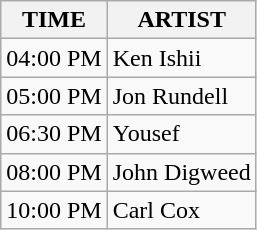<table class="wikitable">
<tr>
<th>TIME</th>
<th>ARTIST</th>
</tr>
<tr>
<td>04:00 PM</td>
<td>Ken Ishii</td>
</tr>
<tr>
<td>05:00 PM</td>
<td>Jon Rundell</td>
</tr>
<tr>
<td>06:30 PM</td>
<td>Yousef</td>
</tr>
<tr>
<td>08:00 PM</td>
<td>John Digweed</td>
</tr>
<tr>
<td>10:00 PM</td>
<td>Carl Cox</td>
</tr>
</table>
